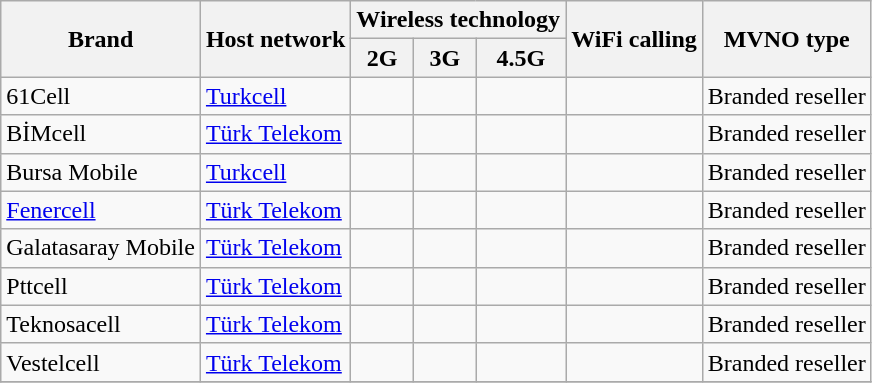<table class="wikitable sortable">
<tr>
<th rowspan="2">Brand</th>
<th rowspan="2">Host network</th>
<th colspan="3">Wireless technology</th>
<th rowspan="2">WiFi calling</th>
<th rowspan="2">MVNO type</th>
</tr>
<tr>
<th>2G</th>
<th>3G</th>
<th>4.5G</th>
</tr>
<tr>
<td>61Cell</td>
<td><a href='#'>Turkcell</a></td>
<td></td>
<td></td>
<td></td>
<td></td>
<td>Branded reseller</td>
</tr>
<tr>
<td>BİMcell</td>
<td><a href='#'>Türk Telekom</a></td>
<td></td>
<td></td>
<td></td>
<td></td>
<td>Branded reseller</td>
</tr>
<tr>
<td>Bursa Mobile</td>
<td><a href='#'>Turkcell</a></td>
<td></td>
<td></td>
<td></td>
<td></td>
<td>Branded reseller</td>
</tr>
<tr>
<td><a href='#'>Fenercell</a></td>
<td><a href='#'>Türk Telekom</a></td>
<td></td>
<td></td>
<td></td>
<td></td>
<td>Branded reseller</td>
</tr>
<tr>
<td>Galatasaray Mobile</td>
<td><a href='#'>Türk Telekom</a></td>
<td></td>
<td></td>
<td></td>
<td></td>
<td>Branded reseller</td>
</tr>
<tr>
<td>Pttcell</td>
<td><a href='#'>Türk Telekom</a></td>
<td></td>
<td></td>
<td></td>
<td></td>
<td>Branded reseller</td>
</tr>
<tr>
<td>Teknosacell</td>
<td><a href='#'>Türk Telekom</a></td>
<td></td>
<td></td>
<td></td>
<td></td>
<td>Branded reseller</td>
</tr>
<tr>
<td>Vestelcell</td>
<td><a href='#'>Türk Telekom</a></td>
<td></td>
<td></td>
<td></td>
<td></td>
<td>Branded reseller</td>
</tr>
<tr>
</tr>
</table>
